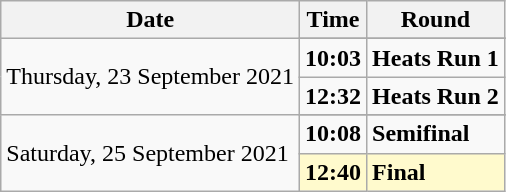<table class="wikitable">
<tr>
<th>Date</th>
<th>Time</th>
<th>Round</th>
</tr>
<tr>
<td rowspan=3>Thursday, 23 September 2021</td>
</tr>
<tr>
<td><strong>10:03</strong></td>
<td><strong>Heats Run 1</strong></td>
</tr>
<tr>
<td><strong>12:32</strong></td>
<td><strong>Heats Run 2</strong></td>
</tr>
<tr>
<td rowspan=3>Saturday, 25 September 2021</td>
</tr>
<tr>
<td><strong>10:08</strong></td>
<td><strong>Semifinal</strong></td>
</tr>
<tr style=background:lemonchiffon>
<td><strong>12:40</strong></td>
<td><strong>Final</strong></td>
</tr>
</table>
